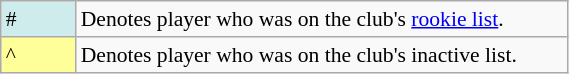<table class="wikitable plainrowheaders" style="font-size:90%; width:30%">
<tr>
<td style="background:#cfecec; border:1px solid #aaa; width:3em;">#</td>
<td>Denotes player who was on the club's <a href='#'>rookie list</a>.</td>
</tr>
<tr>
<td style="background:#ff9; border:1px solid #aaa; width:3em;">^</td>
<td>Denotes player who was on the club's inactive list.</td>
</tr>
</table>
